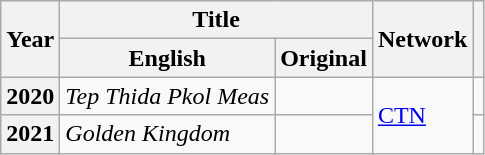<table class="wikitable plainrowheaders sortable">
<tr>
<th scope="col" rowspan="2">Year</th>
<th scope="col" colspan="2">Title</th>
<th scope="col" rowspan="2">Network</th>
<th scope="col" rowspan="2"></th>
</tr>
<tr>
<th>English</th>
<th>Original</th>
</tr>
<tr>
<th scope="row">2020</th>
<td><em>Tep Thida Pkol Meas</em></td>
<td></td>
<td rowspan="2"><a href='#'>CTN</a></td>
<td style="text-align:center"></td>
</tr>
<tr>
<th scope="row">2021</th>
<td><em>Golden Kingdom</em></td>
<td></td>
<td style="text-align:center"></td>
</tr>
</table>
